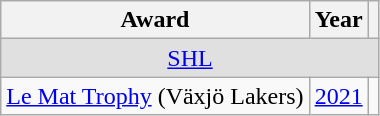<table class="wikitable">
<tr>
<th>Award</th>
<th>Year</th>
<th></th>
</tr>
<tr ALIGN="center" bgcolor="#e0e0e0">
<td colspan="3"><a href='#'>SHL</a></td>
</tr>
<tr>
<td><a href='#'>Le Mat Trophy</a> (Växjö Lakers)</td>
<td><a href='#'>2021</a></td>
<td></td>
</tr>
</table>
